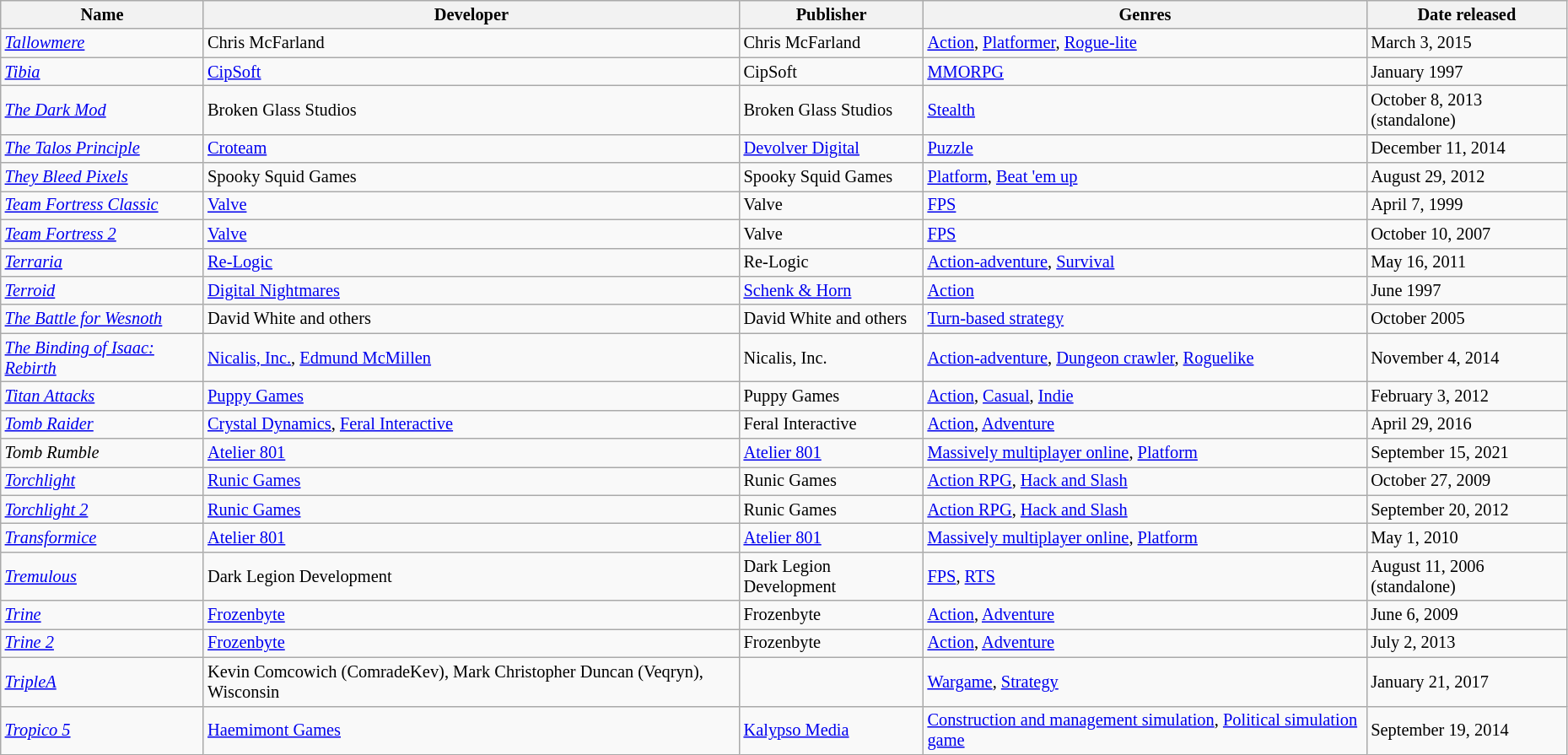<table class="wikitable sortable" style="font-size:85%; width:98%">
<tr>
<th>Name</th>
<th>Developer</th>
<th>Publisher</th>
<th>Genres</th>
<th>Date released</th>
</tr>
<tr>
<td><em><a href='#'>Tallowmere</a></em></td>
<td>Chris McFarland</td>
<td>Chris McFarland</td>
<td><a href='#'>Action</a>, <a href='#'>Platformer</a>, <a href='#'>Rogue-lite</a></td>
<td>March 3, 2015</td>
</tr>
<tr>
<td><em><a href='#'>Tibia</a></em></td>
<td><a href='#'>CipSoft</a></td>
<td>CipSoft</td>
<td><a href='#'>MMORPG</a></td>
<td>January 1997</td>
</tr>
<tr>
<td><em><a href='#'>The Dark Mod</a></em></td>
<td>Broken Glass Studios</td>
<td>Broken Glass Studios</td>
<td><a href='#'>Stealth</a></td>
<td>October 8, 2013 (standalone)</td>
</tr>
<tr>
<td><em><a href='#'>The Talos Principle</a></em></td>
<td><a href='#'>Croteam</a></td>
<td><a href='#'>Devolver Digital</a></td>
<td><a href='#'>Puzzle</a></td>
<td>December 11, 2014</td>
</tr>
<tr>
<td><em><a href='#'>They Bleed Pixels</a></em></td>
<td>Spooky Squid Games</td>
<td>Spooky Squid Games</td>
<td><a href='#'>Platform</a>, <a href='#'>Beat 'em up</a></td>
<td>August 29, 2012</td>
</tr>
<tr>
<td><em><a href='#'>Team Fortress Classic</a></em></td>
<td><a href='#'>Valve</a></td>
<td>Valve</td>
<td><a href='#'>FPS</a></td>
<td>April 7, 1999</td>
</tr>
<tr>
<td><em><a href='#'>Team Fortress 2</a></em></td>
<td><a href='#'>Valve</a></td>
<td>Valve</td>
<td><a href='#'>FPS</a></td>
<td>October 10, 2007</td>
</tr>
<tr>
<td><em><a href='#'>Terraria</a></em></td>
<td><a href='#'>Re-Logic</a></td>
<td>Re-Logic</td>
<td><a href='#'>Action-adventure</a>, <a href='#'>Survival</a></td>
<td>May 16, 2011</td>
</tr>
<tr>
<td><em><a href='#'>Terroid</a></em></td>
<td><a href='#'>Digital Nightmares</a></td>
<td><a href='#'>Schenk & Horn</a></td>
<td><a href='#'>Action</a></td>
<td>June 1997</td>
</tr>
<tr>
<td><em><a href='#'>The Battle for Wesnoth</a></em></td>
<td>David White and others</td>
<td>David White and others</td>
<td><a href='#'>Turn-based strategy</a></td>
<td>October 2005</td>
</tr>
<tr>
<td><em><a href='#'>The Binding of Isaac: Rebirth</a></em></td>
<td><a href='#'>Nicalis, Inc.</a>, <a href='#'>Edmund McMillen</a></td>
<td>Nicalis, Inc.</td>
<td><a href='#'>Action-adventure</a>, <a href='#'>Dungeon crawler</a>, <a href='#'>Roguelike</a></td>
<td>November 4, 2014</td>
</tr>
<tr>
<td><em><a href='#'>Titan Attacks</a></em></td>
<td><a href='#'>Puppy Games</a></td>
<td>Puppy Games</td>
<td><a href='#'>Action</a>, <a href='#'>Casual</a>, <a href='#'>Indie</a></td>
<td>February 3, 2012</td>
</tr>
<tr>
<td><em><a href='#'>Tomb Raider</a></em></td>
<td><a href='#'>Crystal Dynamics</a>, <a href='#'>Feral Interactive</a></td>
<td>Feral Interactive</td>
<td><a href='#'>Action</a>, <a href='#'>Adventure</a></td>
<td>April 29, 2016</td>
</tr>
<tr>
<td><em>Tomb Rumble</em></td>
<td><a href='#'>Atelier 801</a></td>
<td><a href='#'>Atelier 801</a></td>
<td><a href='#'>Massively multiplayer online</a>, <a href='#'>Platform</a></td>
<td>September 15, 2021</td>
</tr>
<tr>
<td><em><a href='#'>Torchlight</a></em></td>
<td><a href='#'>Runic Games</a></td>
<td>Runic Games</td>
<td><a href='#'>Action RPG</a>, <a href='#'>Hack and Slash</a></td>
<td>October 27, 2009</td>
</tr>
<tr>
<td><em><a href='#'>Torchlight 2</a></em></td>
<td><a href='#'>Runic Games</a></td>
<td>Runic Games</td>
<td><a href='#'>Action RPG</a>, <a href='#'>Hack and Slash</a></td>
<td>September 20, 2012</td>
</tr>
<tr>
<td><em><a href='#'>Transformice</a></em></td>
<td><a href='#'>Atelier 801</a></td>
<td><a href='#'>Atelier 801</a></td>
<td><a href='#'>Massively multiplayer online</a>, <a href='#'>Platform</a></td>
<td>May 1, 2010</td>
</tr>
<tr>
<td><em><a href='#'>Tremulous</a></em></td>
<td>Dark Legion Development</td>
<td>Dark Legion Development</td>
<td><a href='#'>FPS</a>, <a href='#'>RTS</a></td>
<td>August 11, 2006 (standalone)</td>
</tr>
<tr>
<td><em><a href='#'>Trine</a></em></td>
<td><a href='#'>Frozenbyte</a></td>
<td>Frozenbyte</td>
<td><a href='#'>Action</a>, <a href='#'>Adventure</a></td>
<td>June 6, 2009</td>
</tr>
<tr>
<td><em><a href='#'>Trine 2</a></em></td>
<td><a href='#'>Frozenbyte</a></td>
<td>Frozenbyte</td>
<td><a href='#'>Action</a>, <a href='#'>Adventure</a></td>
<td>July 2, 2013</td>
</tr>
<tr>
<td><em><a href='#'>TripleA</a></em></td>
<td>Kevin Comcowich (ComradeKev), Mark Christopher Duncan (Veqryn), Wisconsin</td>
<td></td>
<td><a href='#'>Wargame</a>, <a href='#'>Strategy</a></td>
<td>January 21, 2017</td>
</tr>
<tr>
<td><em><a href='#'>Tropico 5</a></em></td>
<td><a href='#'>Haemimont Games</a></td>
<td><a href='#'>Kalypso Media</a></td>
<td><a href='#'>Construction and management simulation</a>, <a href='#'>Political simulation game</a></td>
<td>September 19, 2014</td>
</tr>
</table>
